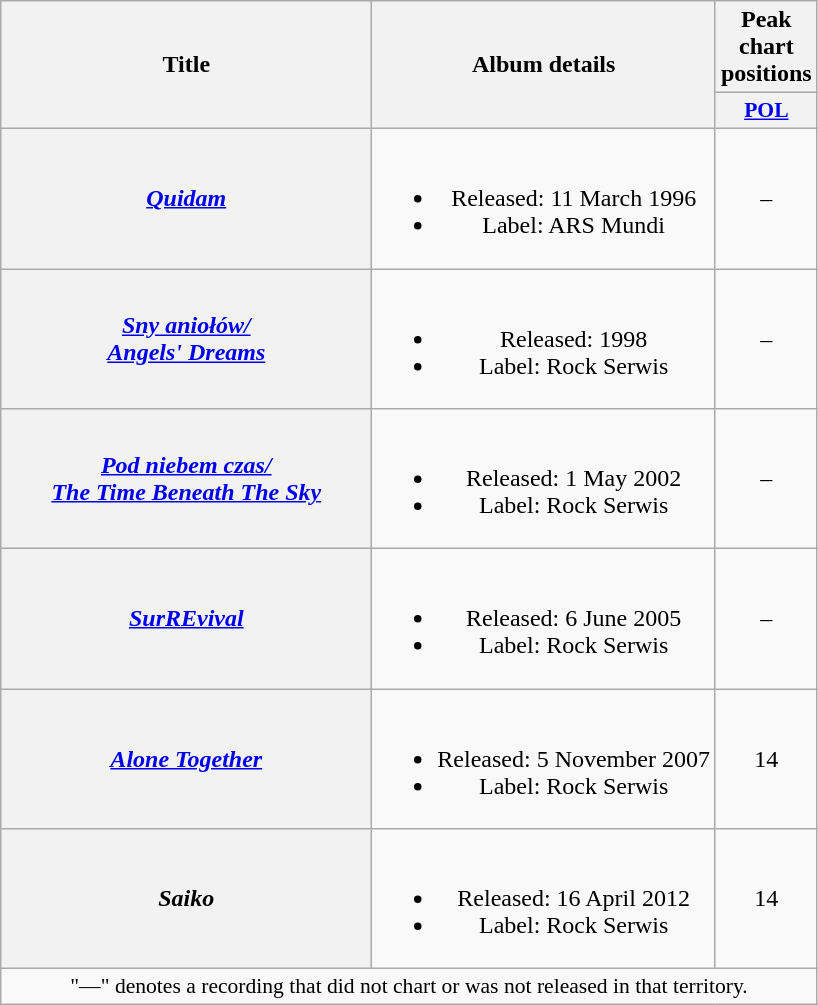<table class="wikitable plainrowheaders" style="text-align:center;">
<tr>
<th scope="col" rowspan="2" style="width:15em;">Title</th>
<th scope="col" rowspan="2">Album details</th>
<th scope="col" colspan="1">Peak chart positions</th>
</tr>
<tr>
<th scope="col" style="width:3em;font-size:90%;"><a href='#'>POL</a><br></th>
</tr>
<tr>
<th scope="row"><em><a href='#'>Quidam</a></em></th>
<td><br><ul><li>Released: 11 March 1996</li><li>Label: ARS Mundi</li></ul></td>
<td>–</td>
</tr>
<tr>
<th scope="row"><em><a href='#'>Sny aniołów/<br>Angels' Dreams</a></em></th>
<td><br><ul><li>Released: 1998</li><li>Label: Rock Serwis</li></ul></td>
<td>–</td>
</tr>
<tr>
<th scope="row"><em><a href='#'>Pod niebem czas/<br>The Time Beneath The Sky</a></em></th>
<td><br><ul><li>Released: 1 May 2002</li><li>Label: Rock Serwis</li></ul></td>
<td>–</td>
</tr>
<tr>
<th scope="row"><em><a href='#'>SurREvival</a></em></th>
<td><br><ul><li>Released: 6 June 2005</li><li>Label: Rock Serwis</li></ul></td>
<td>–</td>
</tr>
<tr>
<th scope="row"><em><a href='#'>Alone Together</a></em></th>
<td><br><ul><li>Released: 5 November 2007</li><li>Label: Rock Serwis</li></ul></td>
<td>14</td>
</tr>
<tr>
<th scope="row"><em>Saiko</em></th>
<td><br><ul><li>Released: 16 April 2012</li><li>Label:  Rock Serwis</li></ul></td>
<td>14</td>
</tr>
<tr>
<td colspan="15" style="font-size:90%">"—" denotes a recording that did not chart or was not released in that territory.</td>
</tr>
</table>
